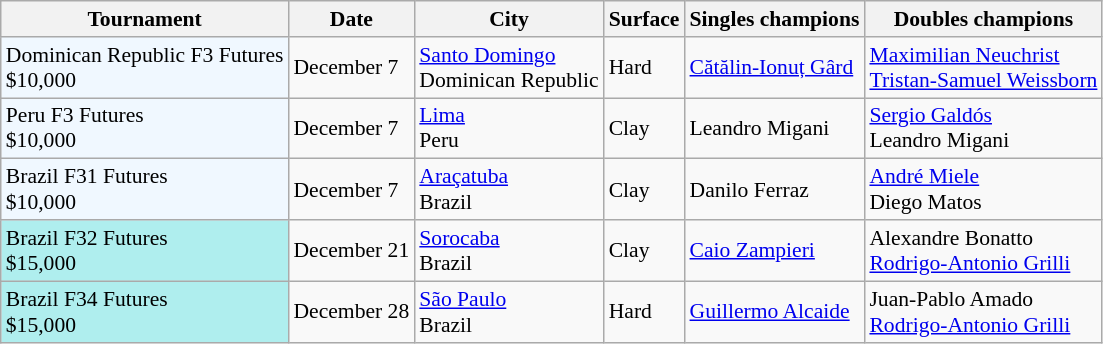<table class="sortable wikitable" style="font-size:90%">
<tr>
<th>Tournament</th>
<th>Date</th>
<th>City</th>
<th>Surface</th>
<th>Singles champions</th>
<th>Doubles champions</th>
</tr>
<tr>
<td style="background:#f0f8ff;">Dominican Republic F3 Futures<br>$10,000</td>
<td>December 7</td>
<td><a href='#'>Santo Domingo</a><br>Dominican Republic</td>
<td>Hard</td>
<td> <a href='#'>Cătălin-Ionuț Gârd</a></td>
<td> <a href='#'>Maximilian Neuchrist</a><br> <a href='#'>Tristan-Samuel Weissborn</a></td>
</tr>
<tr>
<td style="background:#f0f8ff;">Peru F3 Futures<br>$10,000</td>
<td>December 7</td>
<td><a href='#'>Lima</a><br>Peru</td>
<td>Clay</td>
<td> Leandro Migani</td>
<td> <a href='#'>Sergio Galdós</a><br> Leandro Migani</td>
</tr>
<tr>
<td style="background:#f0f8ff;">Brazil F31 Futures<br>$10,000</td>
<td>December 7</td>
<td><a href='#'>Araçatuba</a><br>Brazil</td>
<td>Clay</td>
<td> Danilo Ferraz</td>
<td> <a href='#'>André Miele</a><br> Diego Matos</td>
</tr>
<tr>
<td style="background:#afeeee;">Brazil F32 Futures<br>$15,000</td>
<td>December 21</td>
<td><a href='#'>Sorocaba</a><br>Brazil</td>
<td>Clay</td>
<td> <a href='#'>Caio Zampieri</a></td>
<td> Alexandre Bonatto<br> <a href='#'>Rodrigo-Antonio Grilli</a></td>
</tr>
<tr>
<td style="background:#afeeee;">Brazil F34 Futures<br>$15,000</td>
<td>December 28</td>
<td><a href='#'>São Paulo</a><br>Brazil</td>
<td>Hard</td>
<td> <a href='#'>Guillermo Alcaide</a></td>
<td> Juan-Pablo Amado<br> <a href='#'>Rodrigo-Antonio Grilli</a></td>
</tr>
</table>
